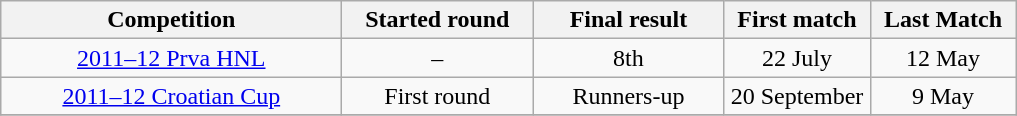<table class="wikitable" style="text-align: center;">
<tr>
<th width="220">Competition</th>
<th width="120">Started round</th>
<th width="120">Final result</th>
<th width="90">First match</th>
<th width="90">Last Match</th>
</tr>
<tr>
<td><a href='#'>2011–12 Prva HNL</a></td>
<td>–</td>
<td>8th</td>
<td>22 July</td>
<td>12 May</td>
</tr>
<tr>
<td><a href='#'>2011–12 Croatian Cup</a></td>
<td>First round</td>
<td>Runners-up</td>
<td>20 September</td>
<td>9 May</td>
</tr>
<tr>
</tr>
</table>
